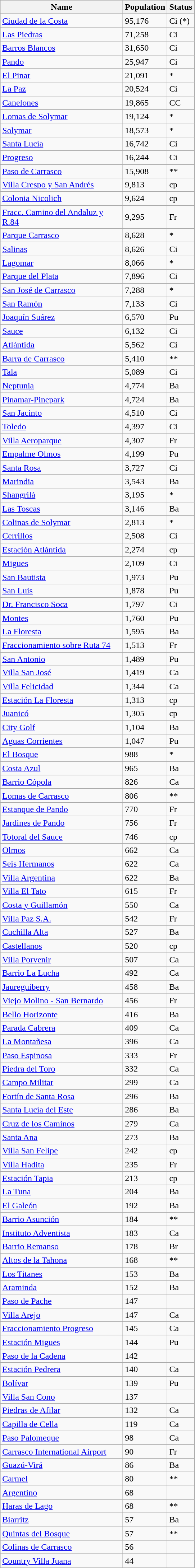<table class="wikitable sortable">
<tr>
<th style="width: 220px;">Name</th>
<th>Population</th>
<th class="unsortable">Status</th>
</tr>
<tr>
<td><a href='#'>Ciudad de la Costa</a></td>
<td>95,176</td>
<td>Ci (*)</td>
</tr>
<tr>
<td><a href='#'>Las Piedras</a></td>
<td>71,258</td>
<td>Ci</td>
</tr>
<tr>
<td><a href='#'>Barros Blancos</a></td>
<td>31,650</td>
<td>Ci</td>
</tr>
<tr>
<td><a href='#'>Pando</a></td>
<td>25,947</td>
<td>Ci</td>
</tr>
<tr>
<td><a href='#'>El Pinar</a></td>
<td>21,091</td>
<td>*</td>
</tr>
<tr>
<td><a href='#'>La Paz</a></td>
<td>20,524</td>
<td>Ci</td>
</tr>
<tr>
<td><a href='#'>Canelones</a></td>
<td>19,865</td>
<td>CC</td>
</tr>
<tr>
<td><a href='#'>Lomas de Solymar</a></td>
<td>19,124</td>
<td>*</td>
</tr>
<tr>
<td><a href='#'>Solymar</a></td>
<td>18,573</td>
<td>*</td>
</tr>
<tr>
<td><a href='#'>Santa Lucía</a></td>
<td>16,742</td>
<td>Ci</td>
</tr>
<tr>
<td><a href='#'>Progreso</a></td>
<td>16,244</td>
<td>Ci</td>
</tr>
<tr>
<td><a href='#'>Paso de Carrasco</a></td>
<td>15,908</td>
<td>**</td>
</tr>
<tr>
<td><a href='#'>Villa Crespo y San Andrés</a></td>
<td>9,813</td>
<td>cp</td>
</tr>
<tr>
<td><a href='#'>Colonia Nicolich</a></td>
<td>9,624</td>
<td>cp</td>
</tr>
<tr>
<td><a href='#'>Fracc. Camino del Andaluz y R.84</a></td>
<td>9,295</td>
<td>Fr</td>
</tr>
<tr>
<td><a href='#'>Parque Carrasco</a></td>
<td>8,628</td>
<td>*</td>
</tr>
<tr>
<td><a href='#'>Salinas</a></td>
<td>8,626</td>
<td>Ci</td>
</tr>
<tr>
<td><a href='#'>Lagomar</a></td>
<td>8,066</td>
<td>*</td>
</tr>
<tr>
<td><a href='#'>Parque del Plata</a></td>
<td>7,896</td>
<td>Ci</td>
</tr>
<tr>
<td><a href='#'>San José de Carrasco</a></td>
<td>7,288</td>
<td>*</td>
</tr>
<tr>
<td><a href='#'>San Ramón</a></td>
<td>7,133</td>
<td>Ci</td>
</tr>
<tr>
<td><a href='#'>Joaquín Suárez</a></td>
<td>6,570</td>
<td>Pu</td>
</tr>
<tr>
<td><a href='#'>Sauce</a></td>
<td>6,132</td>
<td>Ci</td>
</tr>
<tr>
<td><a href='#'>Atlántida</a></td>
<td>5,562</td>
<td>Ci</td>
</tr>
<tr>
<td><a href='#'>Barra de Carrasco</a></td>
<td>5,410</td>
<td>**</td>
</tr>
<tr>
<td><a href='#'>Tala</a></td>
<td>5,089</td>
<td>Ci</td>
</tr>
<tr>
<td><a href='#'>Neptunia</a></td>
<td>4,774</td>
<td>Ba</td>
</tr>
<tr>
<td><a href='#'>Pinamar-Pinepark</a></td>
<td>4,724</td>
<td>Ba</td>
</tr>
<tr>
<td><a href='#'>San Jacinto</a></td>
<td>4,510</td>
<td>Ci</td>
</tr>
<tr>
<td><a href='#'>Toledo</a></td>
<td>4,397</td>
<td>Ci</td>
</tr>
<tr>
<td><a href='#'>Villa Aeroparque</a></td>
<td>4,307</td>
<td>Fr</td>
</tr>
<tr>
<td><a href='#'>Empalme Olmos</a></td>
<td>4,199</td>
<td>Pu</td>
</tr>
<tr>
<td><a href='#'>Santa Rosa</a></td>
<td>3,727</td>
<td>Ci</td>
</tr>
<tr>
<td><a href='#'>Marindia</a></td>
<td>3,543</td>
<td>Ba</td>
</tr>
<tr>
<td><a href='#'>Shangrilá</a></td>
<td>3,195</td>
<td>*</td>
</tr>
<tr>
<td><a href='#'>Las Toscas</a></td>
<td>3,146</td>
<td>Ba</td>
</tr>
<tr>
<td><a href='#'>Colinas de Solymar</a></td>
<td>2,813</td>
<td>*</td>
</tr>
<tr>
<td><a href='#'>Cerrillos</a></td>
<td>2,508</td>
<td>Ci</td>
</tr>
<tr>
<td><a href='#'>Estación Atlántida</a></td>
<td>2,274</td>
<td>cp</td>
</tr>
<tr>
<td><a href='#'>Migues</a></td>
<td>2,109</td>
<td>Ci</td>
</tr>
<tr>
<td><a href='#'>San Bautista</a></td>
<td>1,973</td>
<td>Pu</td>
</tr>
<tr>
<td><a href='#'>San Luis</a></td>
<td>1,878</td>
<td>Pu</td>
</tr>
<tr>
<td><a href='#'>Dr. Francisco Soca</a></td>
<td>1,797</td>
<td>Ci</td>
</tr>
<tr>
<td><a href='#'>Montes</a></td>
<td>1,760</td>
<td>Pu</td>
</tr>
<tr>
<td><a href='#'>La Floresta</a></td>
<td>1,595</td>
<td>Ba</td>
</tr>
<tr>
<td><a href='#'>Fraccionamiento sobre Ruta 74</a></td>
<td>1,513</td>
<td>Fr</td>
</tr>
<tr>
<td><a href='#'>San Antonio</a></td>
<td>1,489</td>
<td>Pu</td>
</tr>
<tr>
<td><a href='#'>Villa San José</a></td>
<td>1,419</td>
<td>Ca</td>
</tr>
<tr>
<td><a href='#'>Villa Felicidad</a></td>
<td>1,344</td>
<td>Ca</td>
</tr>
<tr>
<td><a href='#'>Estación La Floresta</a></td>
<td>1,313</td>
<td>cp</td>
</tr>
<tr>
<td><a href='#'>Juanicó</a></td>
<td>1,305</td>
<td>cp</td>
</tr>
<tr>
<td><a href='#'>City Golf</a></td>
<td>1,104</td>
<td>Ba</td>
</tr>
<tr>
<td><a href='#'>Aguas Corrientes</a></td>
<td>1,047</td>
<td>Pu</td>
</tr>
<tr>
<td><a href='#'>El Bosque</a></td>
<td>988</td>
<td>*</td>
</tr>
<tr>
<td><a href='#'>Costa Azul</a></td>
<td>965</td>
<td>Ba</td>
</tr>
<tr>
<td><a href='#'>Barrio Cópola</a></td>
<td>826</td>
<td>Ca</td>
</tr>
<tr>
<td><a href='#'>Lomas de Carrasco</a></td>
<td>806</td>
<td>**</td>
</tr>
<tr>
<td><a href='#'>Estanque de Pando</a></td>
<td>770</td>
<td>Fr</td>
</tr>
<tr>
<td><a href='#'>Jardines de Pando</a></td>
<td>756</td>
<td>Fr</td>
</tr>
<tr>
<td><a href='#'>Totoral del Sauce</a></td>
<td>746</td>
<td>cp</td>
</tr>
<tr>
<td><a href='#'>Olmos</a></td>
<td>662</td>
<td>Ca</td>
</tr>
<tr>
<td><a href='#'>Seis Hermanos</a></td>
<td>622</td>
<td>Ca</td>
</tr>
<tr>
<td><a href='#'>Villa Argentina</a></td>
<td>622</td>
<td>Ba</td>
</tr>
<tr>
<td><a href='#'>Villa El Tato</a></td>
<td>615</td>
<td>Fr</td>
</tr>
<tr>
<td><a href='#'>Costa y Guillamón</a></td>
<td>550</td>
<td>Ca</td>
</tr>
<tr>
<td><a href='#'>Villa Paz S.A.</a></td>
<td>542</td>
<td>Fr</td>
</tr>
<tr>
<td><a href='#'>Cuchilla Alta</a></td>
<td>527</td>
<td>Ba</td>
</tr>
<tr>
<td><a href='#'>Castellanos</a></td>
<td>520</td>
<td>cp</td>
</tr>
<tr>
<td><a href='#'>Villa Porvenir</a></td>
<td>507</td>
<td>Ca</td>
</tr>
<tr>
<td><a href='#'>Barrio La Lucha</a></td>
<td>492</td>
<td>Ca</td>
</tr>
<tr>
<td><a href='#'>Jaureguiberry</a></td>
<td>458</td>
<td>Ba</td>
</tr>
<tr>
<td><a href='#'>Viejo Molino - San Bernardo</a></td>
<td>456</td>
<td>Fr</td>
</tr>
<tr>
<td><a href='#'>Bello Horizonte</a></td>
<td>416</td>
<td>Ba</td>
</tr>
<tr>
<td><a href='#'>Parada Cabrera</a></td>
<td>409</td>
<td>Ca</td>
</tr>
<tr>
<td><a href='#'>La Montañesa</a></td>
<td>396</td>
<td>Ca</td>
</tr>
<tr>
<td><a href='#'>Paso Espinosa</a></td>
<td>333</td>
<td>Fr</td>
</tr>
<tr>
<td><a href='#'>Piedra del Toro</a></td>
<td>332</td>
<td>Ca</td>
</tr>
<tr>
<td><a href='#'>Campo Militar</a></td>
<td>299</td>
<td>Ca</td>
</tr>
<tr>
<td><a href='#'>Fortín de Santa Rosa</a></td>
<td>296</td>
<td>Ba</td>
</tr>
<tr>
<td><a href='#'>Santa Lucía del Este</a></td>
<td>286</td>
<td>Ba</td>
</tr>
<tr>
<td><a href='#'>Cruz de los Caminos</a></td>
<td>279</td>
<td>Ca</td>
</tr>
<tr>
<td><a href='#'>Santa Ana</a></td>
<td>273</td>
<td>Ba</td>
</tr>
<tr>
<td><a href='#'>Villa San Felipe</a></td>
<td>242</td>
<td>cp</td>
</tr>
<tr>
<td><a href='#'>Villa Hadita</a></td>
<td>235</td>
<td>Fr</td>
</tr>
<tr>
<td><a href='#'>Estación Tapia</a></td>
<td>213</td>
<td>cp</td>
</tr>
<tr>
<td><a href='#'>La Tuna</a></td>
<td>204</td>
<td>Ba</td>
</tr>
<tr>
<td><a href='#'>El Galeón</a></td>
<td>192</td>
<td>Ba</td>
</tr>
<tr>
<td><a href='#'>Barrio Asunción</a></td>
<td>184</td>
<td>**</td>
</tr>
<tr>
<td><a href='#'>Instituto Adventista</a></td>
<td>183</td>
<td>Ca</td>
</tr>
<tr>
<td><a href='#'>Barrio Remanso</a></td>
<td>178</td>
<td>Br</td>
</tr>
<tr>
<td><a href='#'>Altos de la Tahona</a></td>
<td>168</td>
<td>**</td>
</tr>
<tr>
<td><a href='#'>Los Titanes</a></td>
<td>153</td>
<td>Ba</td>
</tr>
<tr>
<td><a href='#'>Araminda</a></td>
<td>152</td>
<td>Ba</td>
</tr>
<tr>
<td><a href='#'>Paso de Pache</a></td>
<td>147</td>
<td></td>
</tr>
<tr>
<td><a href='#'>Villa Arejo</a></td>
<td>147</td>
<td>Ca</td>
</tr>
<tr>
<td><a href='#'>Fraccionamiento Progreso</a></td>
<td>145</td>
<td>Ca</td>
</tr>
<tr>
<td><a href='#'>Estación Migues</a></td>
<td>144</td>
<td>Pu</td>
</tr>
<tr>
<td><a href='#'>Paso de la Cadena</a></td>
<td>142</td>
<td></td>
</tr>
<tr>
<td><a href='#'>Estación Pedrera</a></td>
<td>140</td>
<td>Ca</td>
</tr>
<tr>
<td><a href='#'>Bolívar</a></td>
<td>139</td>
<td>Pu</td>
</tr>
<tr>
<td><a href='#'>Villa San Cono</a></td>
<td>137</td>
<td></td>
</tr>
<tr>
<td><a href='#'>Piedras de Afilar</a></td>
<td>132</td>
<td>Ca</td>
</tr>
<tr>
<td><a href='#'>Capilla de Cella</a></td>
<td>119</td>
<td>Ca</td>
</tr>
<tr>
<td><a href='#'>Paso Palomeque</a></td>
<td>98</td>
<td>Ca</td>
</tr>
<tr>
<td><a href='#'>Carrasco International Airport</a></td>
<td>90</td>
<td>Fr</td>
</tr>
<tr>
<td><a href='#'>Guazú-Virá</a></td>
<td>86</td>
<td>Ba</td>
</tr>
<tr>
<td><a href='#'>Carmel</a></td>
<td>80</td>
<td>**</td>
</tr>
<tr>
<td><a href='#'>Argentino</a></td>
<td>68</td>
<td></td>
</tr>
<tr>
<td><a href='#'>Haras de Lago</a></td>
<td>68</td>
<td>**</td>
</tr>
<tr>
<td><a href='#'>Biarritz</a></td>
<td>57</td>
<td>Ba</td>
</tr>
<tr>
<td><a href='#'>Quintas del Bosque</a></td>
<td>57</td>
<td>**</td>
</tr>
<tr>
<td><a href='#'>Colinas de Carrasco</a></td>
<td>56</td>
<td></td>
</tr>
<tr>
<td><a href='#'>Country Villa Juana</a></td>
<td>44</td>
<td></td>
</tr>
</table>
